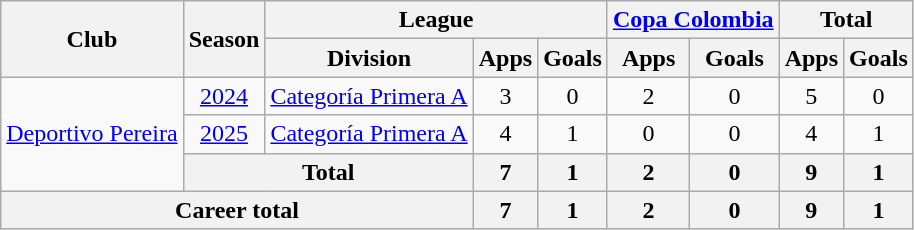<table class=wikitable style=text-align:center>
<tr>
<th rowspan="2">Club</th>
<th rowspan="2">Season</th>
<th colspan="3">League</th>
<th colspan="2"><a href='#'>Copa Colombia</a></th>
<th colspan="2">Total</th>
</tr>
<tr>
<th>Division</th>
<th>Apps</th>
<th>Goals</th>
<th>Apps</th>
<th>Goals</th>
<th>Apps</th>
<th>Goals</th>
</tr>
<tr>
<td rowspan="3"><a href='#'>Deportivo Pereira</a></td>
<td><a href='#'>2024</a></td>
<td><a href='#'>Categoría Primera A</a></td>
<td>3</td>
<td>0</td>
<td>2</td>
<td>0</td>
<td>5</td>
<td>0</td>
</tr>
<tr>
<td><a href='#'>2025</a></td>
<td><a href='#'>Categoría Primera A</a></td>
<td>4</td>
<td>1</td>
<td>0</td>
<td>0</td>
<td>4</td>
<td>1</td>
</tr>
<tr>
<th colspan="2">Total</th>
<th>7</th>
<th>1</th>
<th>2</th>
<th>0</th>
<th>9</th>
<th>1</th>
</tr>
<tr>
<th colspan="3"><strong>Career total</strong></th>
<th>7</th>
<th>1</th>
<th>2</th>
<th>0</th>
<th>9</th>
<th>1</th>
</tr>
</table>
